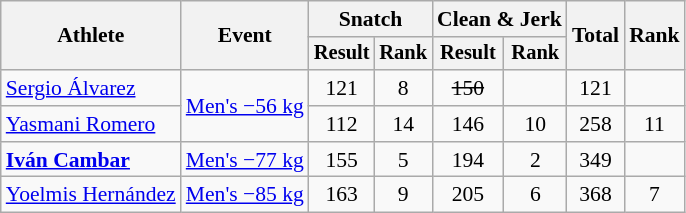<table class="wikitable" style="font-size:90%">
<tr>
<th rowspan=2>Athlete</th>
<th rowspan=2>Event</th>
<th colspan="2">Snatch</th>
<th colspan="2">Clean & Jerk</th>
<th rowspan="2">Total</th>
<th rowspan="2">Rank</th>
</tr>
<tr style="font-size:95%">
<th>Result</th>
<th>Rank</th>
<th>Result</th>
<th>Rank</th>
</tr>
<tr align=center>
<td align=left><a href='#'>Sergio Álvarez</a></td>
<td align=left rowspan=2><a href='#'>Men's −56 kg</a></td>
<td>121</td>
<td>8</td>
<td><s>150</s></td>
<td></td>
<td>121</td>
<td></td>
</tr>
<tr align=center>
<td align=left><a href='#'>Yasmani Romero</a></td>
<td>112</td>
<td>14</td>
<td>146</td>
<td>10</td>
<td>258</td>
<td>11</td>
</tr>
<tr align=center>
<td align=left><strong><a href='#'>Iván Cambar</a></strong></td>
<td align=left><a href='#'>Men's −77 kg</a></td>
<td>155</td>
<td>5</td>
<td>194</td>
<td>2</td>
<td>349</td>
<td></td>
</tr>
<tr align=center>
<td align=left><a href='#'>Yoelmis Hernández</a></td>
<td align=left><a href='#'>Men's −85 kg</a></td>
<td>163</td>
<td>9</td>
<td>205</td>
<td>6</td>
<td>368</td>
<td>7</td>
</tr>
</table>
